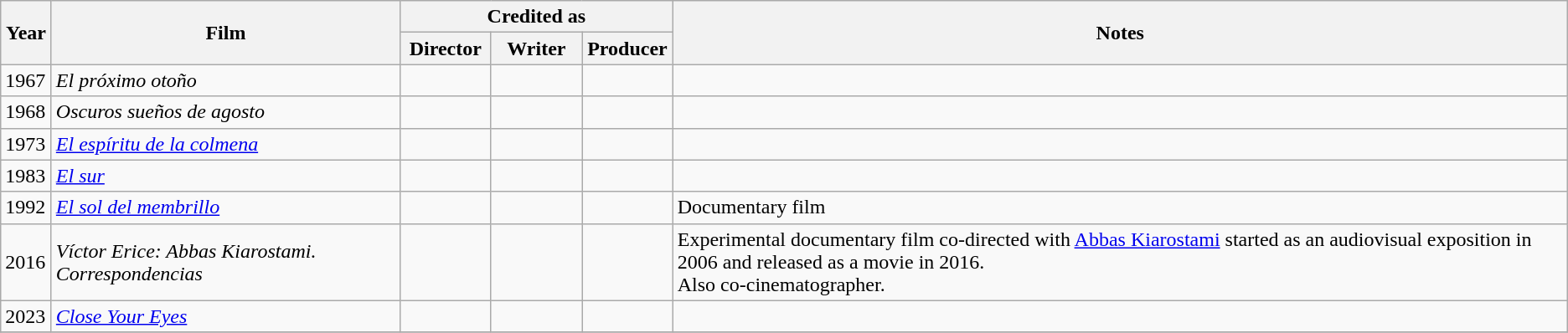<table class="wikitable">
<tr>
<th rowspan="2" style="width:33px;">Year</th>
<th rowspan="2">Film</th>
<th colspan="3">Credited as</th>
<th rowspan=2>Notes</th>
</tr>
<tr>
<th width=65>Director</th>
<th width=65>Writer</th>
<th width=65>Producer</th>
</tr>
<tr>
<td>1967</td>
<td style="text-align:left;"><em>El próximo otoño</em></td>
<td></td>
<td></td>
<td></td>
<td></td>
</tr>
<tr>
<td>1968</td>
<td style="text-align:left;"><em>Oscuros sueños de agosto</em></td>
<td></td>
<td></td>
<td></td>
<td></td>
</tr>
<tr>
<td>1973</td>
<td style="text-align:left;"><em><a href='#'>El espíritu de la colmena</a></em></td>
<td></td>
<td></td>
<td></td>
<td></td>
</tr>
<tr>
<td>1983</td>
<td style="text-align:left;"><em><a href='#'>El sur</a></em></td>
<td></td>
<td></td>
<td></td>
<td></td>
</tr>
<tr>
<td>1992</td>
<td style="text-align:left;"><em><a href='#'>El sol del membrillo</a></em></td>
<td></td>
<td></td>
<td></td>
<td>Documentary film</td>
</tr>
<tr>
<td>2016</td>
<td><em>Víctor Erice: Abbas Kiarostami. Correspondencias</em></td>
<td></td>
<td></td>
<td></td>
<td>Experimental documentary film co-directed with <a href='#'>Abbas Kiarostami</a> started as an audiovisual exposition in 2006 and released as a movie in 2016.<br>Also co-cinematographer.</td>
</tr>
<tr>
<td>2023</td>
<td style="text-align:left;"><em><a href='#'>Close Your Eyes</a></em></td>
<td></td>
<td></td>
<td></td>
<td></td>
</tr>
<tr>
</tr>
</table>
